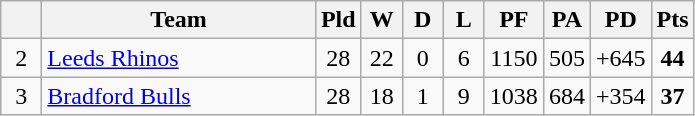<table class="wikitable" style="text-align:center;">
<tr>
<th style="width:20px;" abbr="Position"></th>
<th width=175>Team</th>
<th style="width:20px;" abbr="Played">Pld</th>
<th style="width:20px;" abbr="Won">W</th>
<th style="width:20px;" abbr="Drawn">D</th>
<th style="width:20px;" abbr="Lost">L</th>
<th style="width:20px;" abbr="Points for">PF</th>
<th style="width:20px;" abbr="Points against">PA</th>
<th style="width:20px;" abbr="Points difference">PD</th>
<th style="width:20px;" abbr="Points">Pts</th>
</tr>
<tr>
<td>2</td>
<td style="text-align:left;"> <a href='#'>Leeds Rhinos</a></td>
<td>28</td>
<td>22</td>
<td>0</td>
<td>6</td>
<td>1150</td>
<td>505</td>
<td>+645</td>
<td><strong>44</strong></td>
</tr>
<tr>
<td>3</td>
<td style="text-align:left;"> <a href='#'>Bradford Bulls</a></td>
<td>28</td>
<td>18</td>
<td>1</td>
<td>9</td>
<td>1038</td>
<td>684</td>
<td>+354</td>
<td><strong>37</strong></td>
</tr>
</table>
